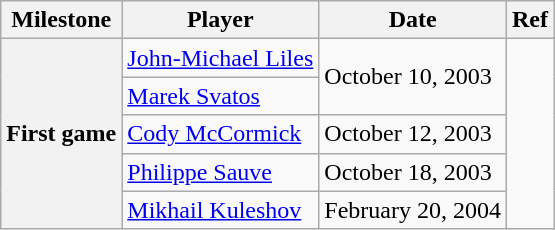<table class="wikitable">
<tr>
<th scope="col">Milestone</th>
<th scope="col">Player</th>
<th scope="col">Date</th>
<th scope="col">Ref</th>
</tr>
<tr>
<th rowspan=5>First game</th>
<td><a href='#'>John-Michael Liles</a></td>
<td rowspan=2>October 10, 2003</td>
<td rowspan=5></td>
</tr>
<tr>
<td><a href='#'>Marek Svatos</a></td>
</tr>
<tr>
<td><a href='#'>Cody McCormick</a></td>
<td>October 12, 2003</td>
</tr>
<tr>
<td><a href='#'>Philippe Sauve</a></td>
<td>October 18, 2003</td>
</tr>
<tr>
<td><a href='#'>Mikhail Kuleshov</a></td>
<td>February 20, 2004</td>
</tr>
</table>
